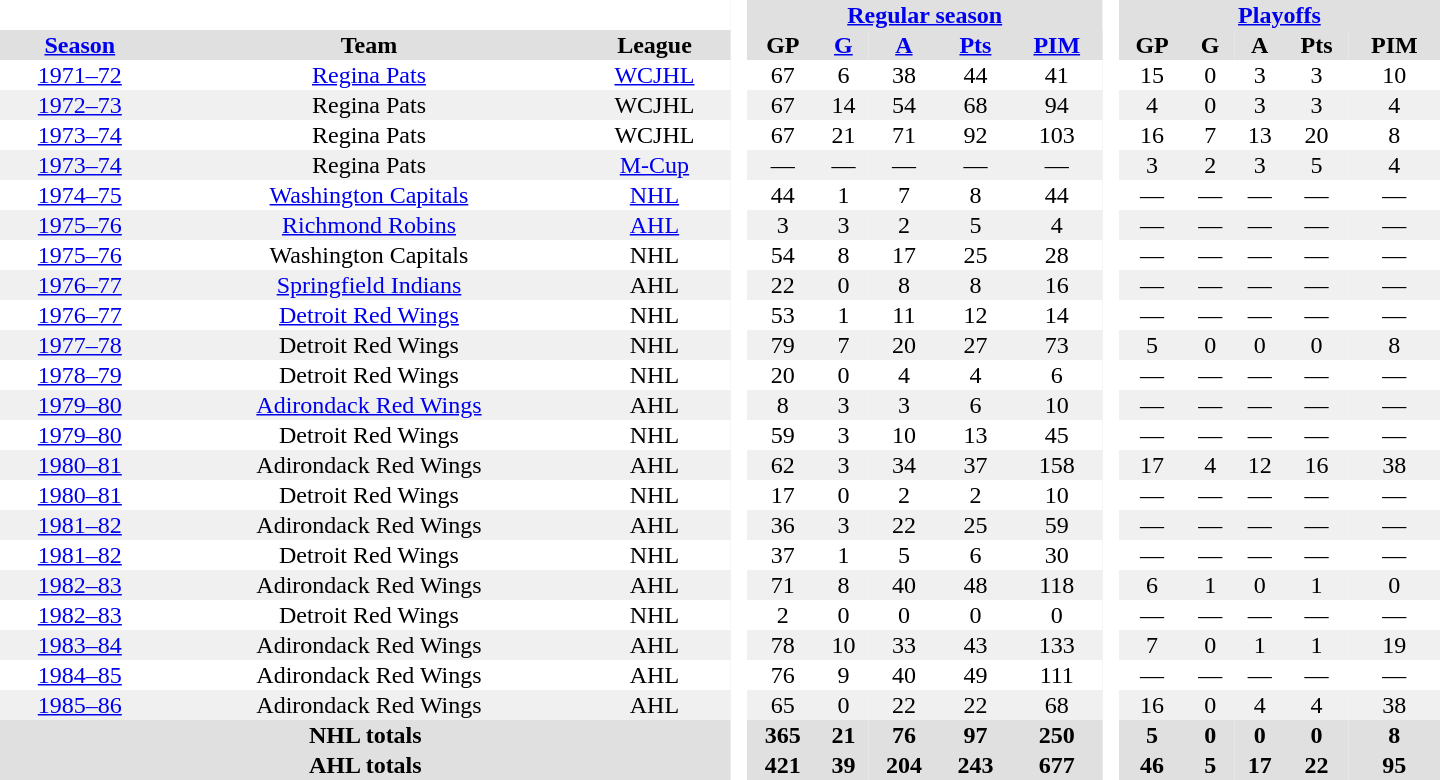<table border="0" cellpadding="1" cellspacing="0" style="text-align:center; width:60em">
<tr bgcolor="#e0e0e0">
<th colspan="3" bgcolor="#ffffff"> </th>
<th rowspan="99" bgcolor="#ffffff"> </th>
<th colspan="5"><a href='#'>Regular season</a></th>
<th rowspan="99" bgcolor="#ffffff"> </th>
<th colspan="5"><a href='#'>Playoffs</a></th>
</tr>
<tr bgcolor="#e0e0e0">
<th><a href='#'>Season</a></th>
<th>Team</th>
<th>League</th>
<th>GP</th>
<th><a href='#'>G</a></th>
<th><a href='#'>A</a></th>
<th><a href='#'>Pts</a></th>
<th><a href='#'>PIM</a></th>
<th>GP</th>
<th>G</th>
<th>A</th>
<th>Pts</th>
<th>PIM</th>
</tr>
<tr>
<td><a href='#'>1971–72</a></td>
<td><a href='#'>Regina Pats</a></td>
<td><a href='#'>WCJHL</a></td>
<td>67</td>
<td>6</td>
<td>38</td>
<td>44</td>
<td>41</td>
<td>15</td>
<td>0</td>
<td>3</td>
<td>3</td>
<td>10</td>
</tr>
<tr bgcolor="#f0f0f0">
<td><a href='#'>1972–73</a></td>
<td>Regina Pats</td>
<td>WCJHL</td>
<td>67</td>
<td>14</td>
<td>54</td>
<td>68</td>
<td>94</td>
<td>4</td>
<td>0</td>
<td>3</td>
<td>3</td>
<td>4</td>
</tr>
<tr>
<td><a href='#'>1973–74</a></td>
<td>Regina Pats</td>
<td>WCJHL</td>
<td>67</td>
<td>21</td>
<td>71</td>
<td>92</td>
<td>103</td>
<td>16</td>
<td>7</td>
<td>13</td>
<td>20</td>
<td>8</td>
</tr>
<tr bgcolor="#f0f0f0">
<td><a href='#'>1973–74</a></td>
<td>Regina Pats</td>
<td><a href='#'>M-Cup</a></td>
<td>—</td>
<td>—</td>
<td>—</td>
<td>—</td>
<td>—</td>
<td>3</td>
<td>2</td>
<td>3</td>
<td>5</td>
<td>4</td>
</tr>
<tr>
<td><a href='#'>1974–75</a></td>
<td><a href='#'>Washington Capitals</a></td>
<td><a href='#'>NHL</a></td>
<td>44</td>
<td>1</td>
<td>7</td>
<td>8</td>
<td>44</td>
<td>—</td>
<td>—</td>
<td>—</td>
<td>—</td>
<td>—</td>
</tr>
<tr bgcolor="#f0f0f0">
<td><a href='#'>1975–76</a></td>
<td><a href='#'>Richmond Robins</a></td>
<td><a href='#'>AHL</a></td>
<td>3</td>
<td>3</td>
<td>2</td>
<td>5</td>
<td>4</td>
<td>—</td>
<td>—</td>
<td>—</td>
<td>—</td>
<td>—</td>
</tr>
<tr>
<td><a href='#'>1975–76</a></td>
<td>Washington Capitals</td>
<td>NHL</td>
<td>54</td>
<td>8</td>
<td>17</td>
<td>25</td>
<td>28</td>
<td>—</td>
<td>—</td>
<td>—</td>
<td>—</td>
<td>—</td>
</tr>
<tr bgcolor="#f0f0f0">
<td><a href='#'>1976–77</a></td>
<td><a href='#'>Springfield Indians</a></td>
<td>AHL</td>
<td>22</td>
<td>0</td>
<td>8</td>
<td>8</td>
<td>16</td>
<td>—</td>
<td>—</td>
<td>—</td>
<td>—</td>
<td>—</td>
</tr>
<tr>
<td><a href='#'>1976–77</a></td>
<td><a href='#'>Detroit Red Wings</a></td>
<td>NHL</td>
<td>53</td>
<td>1</td>
<td>11</td>
<td>12</td>
<td>14</td>
<td>—</td>
<td>—</td>
<td>—</td>
<td>—</td>
<td>—</td>
</tr>
<tr bgcolor="#f0f0f0">
<td><a href='#'>1977–78</a></td>
<td>Detroit Red Wings</td>
<td>NHL</td>
<td>79</td>
<td>7</td>
<td>20</td>
<td>27</td>
<td>73</td>
<td>5</td>
<td>0</td>
<td>0</td>
<td>0</td>
<td>8</td>
</tr>
<tr>
<td><a href='#'>1978–79</a></td>
<td>Detroit Red Wings</td>
<td>NHL</td>
<td>20</td>
<td>0</td>
<td>4</td>
<td>4</td>
<td>6</td>
<td>—</td>
<td>—</td>
<td>—</td>
<td>—</td>
<td>—</td>
</tr>
<tr bgcolor="#f0f0f0">
<td><a href='#'>1979–80</a></td>
<td><a href='#'>Adirondack Red Wings</a></td>
<td>AHL</td>
<td>8</td>
<td>3</td>
<td>3</td>
<td>6</td>
<td>10</td>
<td>—</td>
<td>—</td>
<td>—</td>
<td>—</td>
<td>—</td>
</tr>
<tr>
<td><a href='#'>1979–80</a></td>
<td>Detroit Red Wings</td>
<td>NHL</td>
<td>59</td>
<td>3</td>
<td>10</td>
<td>13</td>
<td>45</td>
<td>—</td>
<td>—</td>
<td>—</td>
<td>—</td>
<td>—</td>
</tr>
<tr bgcolor="#f0f0f0">
<td><a href='#'>1980–81</a></td>
<td>Adirondack Red Wings</td>
<td>AHL</td>
<td>62</td>
<td>3</td>
<td>34</td>
<td>37</td>
<td>158</td>
<td>17</td>
<td>4</td>
<td>12</td>
<td>16</td>
<td>38</td>
</tr>
<tr>
<td><a href='#'>1980–81</a></td>
<td>Detroit Red Wings</td>
<td>NHL</td>
<td>17</td>
<td>0</td>
<td>2</td>
<td>2</td>
<td>10</td>
<td>—</td>
<td>—</td>
<td>—</td>
<td>—</td>
<td>—</td>
</tr>
<tr bgcolor="#f0f0f0">
<td><a href='#'>1981–82</a></td>
<td>Adirondack Red Wings</td>
<td>AHL</td>
<td>36</td>
<td>3</td>
<td>22</td>
<td>25</td>
<td>59</td>
<td>—</td>
<td>—</td>
<td>—</td>
<td>—</td>
<td>—</td>
</tr>
<tr>
<td><a href='#'>1981–82</a></td>
<td>Detroit Red Wings</td>
<td>NHL</td>
<td>37</td>
<td>1</td>
<td>5</td>
<td>6</td>
<td>30</td>
<td>—</td>
<td>—</td>
<td>—</td>
<td>—</td>
<td>—</td>
</tr>
<tr bgcolor="#f0f0f0">
<td><a href='#'>1982–83</a></td>
<td>Adirondack Red Wings</td>
<td>AHL</td>
<td>71</td>
<td>8</td>
<td>40</td>
<td>48</td>
<td>118</td>
<td>6</td>
<td>1</td>
<td>0</td>
<td>1</td>
<td>0</td>
</tr>
<tr>
<td><a href='#'>1982–83</a></td>
<td>Detroit Red Wings</td>
<td>NHL</td>
<td>2</td>
<td>0</td>
<td>0</td>
<td>0</td>
<td>0</td>
<td>—</td>
<td>—</td>
<td>—</td>
<td>—</td>
<td>—</td>
</tr>
<tr bgcolor="#f0f0f0">
<td><a href='#'>1983–84</a></td>
<td>Adirondack Red Wings</td>
<td>AHL</td>
<td>78</td>
<td>10</td>
<td>33</td>
<td>43</td>
<td>133</td>
<td>7</td>
<td>0</td>
<td>1</td>
<td>1</td>
<td>19</td>
</tr>
<tr>
<td><a href='#'>1984–85</a></td>
<td>Adirondack Red Wings</td>
<td>AHL</td>
<td>76</td>
<td>9</td>
<td>40</td>
<td>49</td>
<td>111</td>
<td>—</td>
<td>—</td>
<td>—</td>
<td>—</td>
<td>—</td>
</tr>
<tr bgcolor="#f0f0f0">
<td><a href='#'>1985–86</a></td>
<td>Adirondack Red Wings</td>
<td>AHL</td>
<td>65</td>
<td>0</td>
<td>22</td>
<td>22</td>
<td>68</td>
<td>16</td>
<td>0</td>
<td>4</td>
<td>4</td>
<td>38</td>
</tr>
<tr bgcolor="#e0e0e0">
<th colspan="3">NHL totals</th>
<th>365</th>
<th>21</th>
<th>76</th>
<th>97</th>
<th>250</th>
<th>5</th>
<th>0</th>
<th>0</th>
<th>0</th>
<th>8</th>
</tr>
<tr bgcolor="#e0e0e0">
<th colspan="3">AHL totals</th>
<th>421</th>
<th>39</th>
<th>204</th>
<th>243</th>
<th>677</th>
<th>46</th>
<th>5</th>
<th>17</th>
<th>22</th>
<th>95</th>
</tr>
</table>
